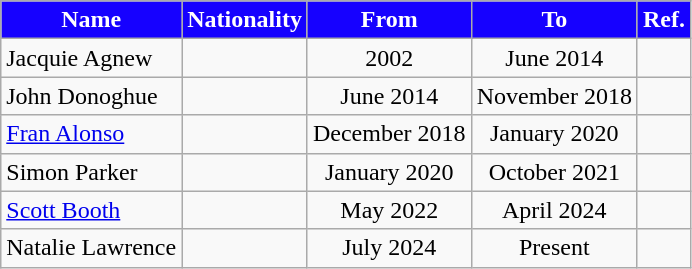<table class="wikitable plainrowheaders sortable">
<tr>
<th style="background:#1601FF; color:#FFFFFF;" scope="col" class="unsortable">Name</th>
<th style="background:#1601FF; color:#FFFFFF;" scope="col" class="unsortable">Nationality</th>
<th style="background:#1601FF; color:#FFFFFF;" scope="col" class="unsortable">From</th>
<th style="background:#1601FF; color:#FFFFFF;" scope="col" class="unsortable">To</th>
<th style="background:#1601FF; color:#FFFFFF;" scope="col" class="unsortable">Ref.<br></th>
</tr>
<tr>
<td>Jacquie Agnew</td>
<td></td>
<td style="text-align:center;">2002</td>
<td style="text-align:center;">June 2014</td>
<td></td>
</tr>
<tr>
<td>John Donoghue</td>
<td></td>
<td style="text-align:center;">June 2014</td>
<td style="text-align:center;">November 2018</td>
<td></td>
</tr>
<tr>
<td><a href='#'>Fran Alonso</a></td>
<td></td>
<td style="text-align:center;">December 2018</td>
<td style="text-align:center;">January 2020</td>
<td></td>
</tr>
<tr>
<td>Simon Parker</td>
<td></td>
<td style="text-align:center;">January 2020</td>
<td style="text-align:center;">October 2021</td>
<td></td>
</tr>
<tr>
<td><a href='#'>Scott Booth</a></td>
<td></td>
<td style="text-align:center;">May 2022</td>
<td style="text-align:center;">April 2024</td>
<td></td>
</tr>
<tr>
<td>Natalie Lawrence</td>
<td></td>
<td style="text-align:center;">July 2024</td>
<td style="text-align:center;">Present</td>
<td></td>
</tr>
</table>
